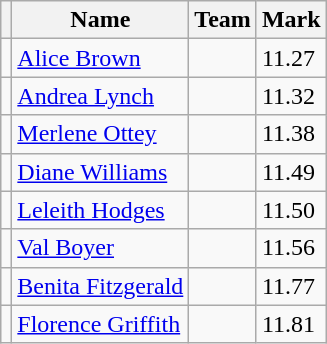<table class=wikitable>
<tr>
<th></th>
<th>Name</th>
<th>Team</th>
<th>Mark</th>
</tr>
<tr>
<td></td>
<td><a href='#'>Alice Brown</a></td>
<td></td>
<td>11.27</td>
</tr>
<tr>
<td></td>
<td><a href='#'>Andrea Lynch</a></td>
<td></td>
<td>11.32</td>
</tr>
<tr>
<td></td>
<td><a href='#'>Merlene Ottey</a></td>
<td></td>
<td>11.38</td>
</tr>
<tr>
<td></td>
<td><a href='#'>Diane Williams</a></td>
<td></td>
<td>11.49</td>
</tr>
<tr>
<td></td>
<td><a href='#'>Leleith Hodges</a></td>
<td></td>
<td>11.50</td>
</tr>
<tr>
<td></td>
<td><a href='#'>Val Boyer</a></td>
<td></td>
<td>11.56</td>
</tr>
<tr>
<td></td>
<td><a href='#'>Benita Fitzgerald</a></td>
<td></td>
<td>11.77</td>
</tr>
<tr>
<td></td>
<td><a href='#'>Florence Griffith</a></td>
<td></td>
<td>11.81</td>
</tr>
</table>
